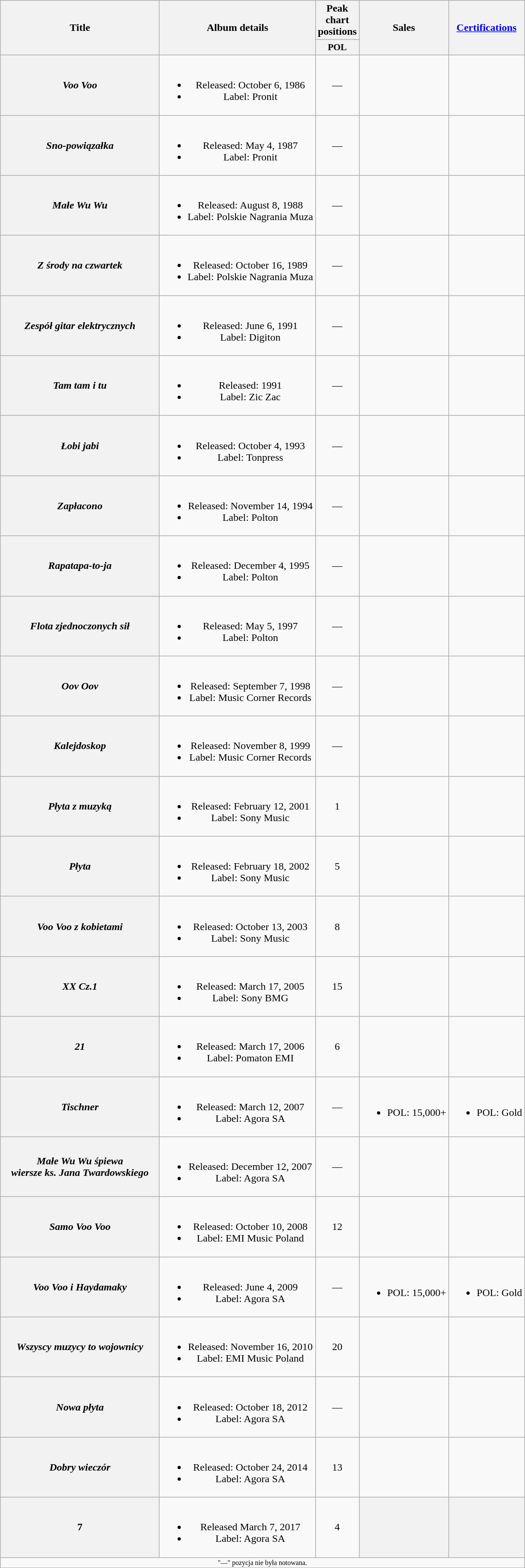<table class="wikitable plainrowheaders" style="text-align:center;">
<tr>
<th scope="col" rowspan="2" style="width:15em;">Title</th>
<th scope="col" rowspan="2">Album details</th>
<th scope="col">Peak chart positions</th>
<th scope="col" rowspan="2">Sales</th>
<th scope="col" rowspan="2"><a href='#'>Certifications</a></th>
</tr>
<tr>
<th scope="col" style="width:3em;font-size:90%;">POL<br></th>
</tr>
<tr>
<th scope="row"><em>Voo Voo</em></th>
<td><br><ul><li>Released: October 6, 1986</li><li>Label: Pronit</li></ul></td>
<td>—</td>
<td></td>
<td></td>
</tr>
<tr>
<th scope="row"><em>Sno-powiązałka</em></th>
<td><br><ul><li>Released: May 4, 1987</li><li>Label: Pronit</li></ul></td>
<td>—</td>
<td></td>
<td></td>
</tr>
<tr>
<th scope="row"><em>Małe Wu Wu</em></th>
<td><br><ul><li>Released: August 8, 1988</li><li>Label: Polskie Nagrania Muza</li></ul></td>
<td>—</td>
<td></td>
<td></td>
</tr>
<tr>
<th scope="row"><em>Z środy na czwartek</em></th>
<td><br><ul><li>Released: October 16, 1989</li><li>Label: Polskie Nagrania Muza</li></ul></td>
<td>—</td>
<td></td>
<td></td>
</tr>
<tr>
<th scope="row"><em>Zespół gitar elektrycznych</em></th>
<td><br><ul><li>Released: June 6, 1991</li><li>Label: Digiton</li></ul></td>
<td>—</td>
<td></td>
<td></td>
</tr>
<tr>
<th scope="row"><em>Tam tam i tu</em></th>
<td><br><ul><li>Released: 1991</li><li>Label: Zic Zac</li></ul></td>
<td>—</td>
<td></td>
<td></td>
</tr>
<tr>
<th scope="row"><em>Łobi jabi</em></th>
<td><br><ul><li>Released: October 4, 1993</li><li>Label: Tonpress</li></ul></td>
<td>—</td>
<td></td>
<td></td>
</tr>
<tr>
<th scope="row"><em>Zapłacono</em></th>
<td><br><ul><li>Released: November 14, 1994</li><li>Label: Polton</li></ul></td>
<td>—</td>
<td></td>
<td></td>
</tr>
<tr>
<th scope="row"><em>Rapatapa-to-ja</em></th>
<td><br><ul><li>Released: December 4, 1995</li><li>Label: Polton</li></ul></td>
<td>—</td>
<td></td>
<td></td>
</tr>
<tr>
<th scope="row"><em>Flota zjednoczonych sił</em></th>
<td><br><ul><li>Released: May 5, 1997</li><li>Label: Polton</li></ul></td>
<td>—</td>
<td></td>
<td></td>
</tr>
<tr>
<th scope="row"><em>Oov Oov</em></th>
<td><br><ul><li>Released: September 7, 1998</li><li>Label: Music Corner Records</li></ul></td>
<td>—</td>
<td></td>
<td></td>
</tr>
<tr>
<th scope="row"><em>Kalejdoskop</em></th>
<td><br><ul><li>Released: November 8, 1999</li><li>Label: Music Corner Records</li></ul></td>
<td>—</td>
<td></td>
<td></td>
</tr>
<tr>
<th scope="row"><em>Płyta z muzyką</em></th>
<td><br><ul><li>Released: February 12, 2001</li><li>Label: Sony Music</li></ul></td>
<td>1</td>
<td></td>
<td></td>
</tr>
<tr>
<th scope="row"><em>Płyta</em></th>
<td><br><ul><li>Released: February 18, 2002</li><li>Label: Sony Music</li></ul></td>
<td>5</td>
<td></td>
<td></td>
</tr>
<tr>
<th scope="row"><em>Voo Voo z kobietami</em></th>
<td><br><ul><li>Released: October 13, 2003</li><li>Label: Sony Music</li></ul></td>
<td>8</td>
<td></td>
<td></td>
</tr>
<tr>
<th scope="row"><em>XX Cz.1</em></th>
<td><br><ul><li>Released: March 17, 2005</li><li>Label: Sony BMG</li></ul></td>
<td>15</td>
<td></td>
<td></td>
</tr>
<tr>
<th scope="row"><em>21</em></th>
<td><br><ul><li>Released: March 17, 2006</li><li>Label: Pomaton EMI</li></ul></td>
<td>6</td>
<td></td>
<td></td>
</tr>
<tr>
<th scope="row"><em>Tischner</em></th>
<td><br><ul><li>Released: March 12, 2007</li><li>Label: Agora SA</li></ul></td>
<td>—</td>
<td><br><ul><li>POL: 15,000+</li></ul></td>
<td><br><ul><li>POL: Gold</li></ul></td>
</tr>
<tr>
<th scope="row"><em>Małe Wu Wu śpiewa<br>wiersze ks. Jana Twardowskiego</em></th>
<td><br><ul><li>Released: December 12, 2007</li><li>Label: Agora SA</li></ul></td>
<td>—</td>
<td></td>
<td></td>
</tr>
<tr>
<th scope="row"><em>Samo Voo Voo</em></th>
<td><br><ul><li>Released: October 10, 2008</li><li>Label: EMI Music Poland</li></ul></td>
<td>12</td>
<td></td>
<td></td>
</tr>
<tr>
<th scope="row"><em>Voo Voo i Haydamaky</em></th>
<td><br><ul><li>Released: June 4, 2009</li><li>Label: Agora SA</li></ul></td>
<td>—</td>
<td><br><ul><li>POL: 15,000+</li></ul></td>
<td><br><ul><li>POL: Gold</li></ul></td>
</tr>
<tr>
<th scope="row"><em>Wszyscy muzycy to wojownicy</em></th>
<td><br><ul><li>Released: November 16, 2010</li><li>Label: EMI Music Poland</li></ul></td>
<td>20</td>
<td></td>
<td></td>
</tr>
<tr>
<th scope="row"><em>Nowa płyta</em></th>
<td><br><ul><li>Released: October 18, 2012</li><li>Label: Agora SA</li></ul></td>
<td>—</td>
<td></td>
<td></td>
</tr>
<tr>
<th scope="row"><em>Dobry wieczór</em></th>
<td><br><ul><li>Released: October 24, 2014</li><li>Label: Agora SA</li></ul></td>
<td>13</td>
<td></td>
<td></td>
</tr>
<tr>
<th><strong>7</strong></th>
<td><br><ul><li>Released March 7, 2017</li><li>Label: Agora SA</li></ul></td>
<td>4</td>
<th></th>
<th></th>
</tr>
<tr>
<td colspan=10 style=font-size:8pt;>"—" pozycja nie była notowana.</td>
</tr>
</table>
